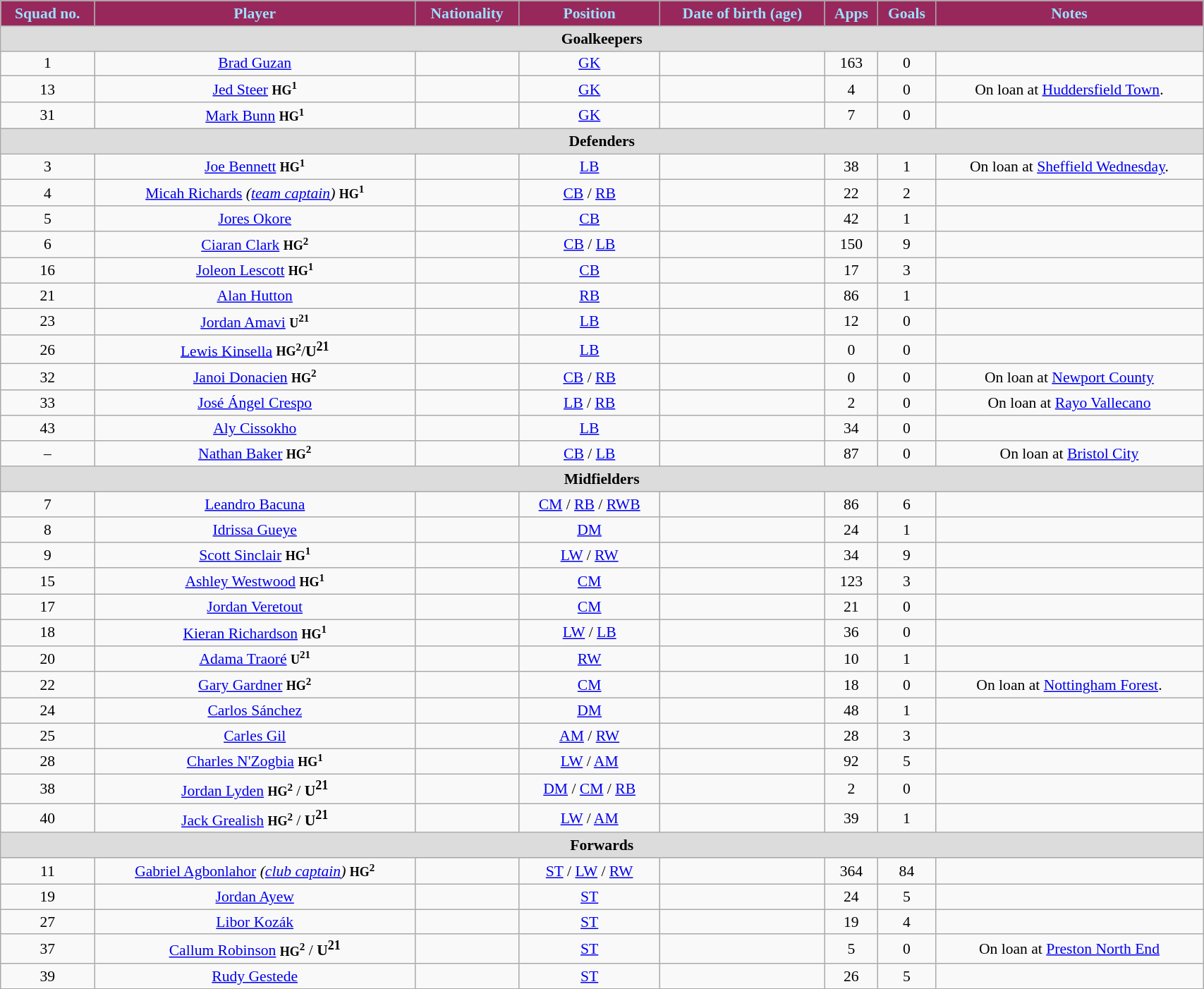<table class="wikitable"  style="text-align:center; font-size:90%; width:90%;">
<tr>
<th style="background:#98285c; color:#9be1ff; text-align:center;">Squad no.</th>
<th style="background:#98285c; color:#9be1ff; text-align:center;">Player</th>
<th style="background:#98285c; color:#9be1ff; text-align:center;">Nationality</th>
<th style="background:#98285c; color:#9be1ff; text-align:center;">Position</th>
<th style="background:#98285c; color:#9be1ff; text-align:center;">Date of birth (age)</th>
<th style="background:#98285c; color:#9be1ff; text-align:center;">Apps</th>
<th style="background:#98285c; color:#9be1ff; text-align:center;">Goals</th>
<th style="background:#98285c; color:#9be1ff; text-align:center;">Notes</th>
</tr>
<tr>
<th colspan="11"  style="background:#dcdcdc; text-align:center;">Goalkeepers</th>
</tr>
<tr>
<td>1</td>
<td><a href='#'>Brad Guzan</a></td>
<td></td>
<td><a href='#'>GK</a></td>
<td></td>
<td>163</td>
<td>0</td>
<td></td>
</tr>
<tr>
<td>13</td>
<td><a href='#'>Jed Steer</a> <small><strong>HG<sup>1</sup></strong></small></td>
<td></td>
<td><a href='#'>GK</a></td>
<td></td>
<td>4</td>
<td>0</td>
<td>On loan at <a href='#'>Huddersfield Town</a>.</td>
</tr>
<tr>
<td>31</td>
<td><a href='#'>Mark Bunn</a> <small><strong>HG<sup>1</sup></strong></small></td>
<td></td>
<td><a href='#'>GK</a></td>
<td></td>
<td>7</td>
<td>0</td>
<td></td>
</tr>
<tr>
<th colspan="11"  style="background:#dcdcdc; text-align:center;">Defenders</th>
</tr>
<tr>
<td>3</td>
<td><a href='#'>Joe Bennett</a>  <small><strong>HG<sup>1</sup></strong></small></td>
<td></td>
<td><a href='#'>LB</a></td>
<td></td>
<td>38</td>
<td>1</td>
<td>On loan at <a href='#'>Sheffield Wednesday</a>.</td>
</tr>
<tr>
<td>4</td>
<td><a href='#'>Micah Richards</a> <em>(<a href='#'>team captain</a>)</em> <small><strong>HG<sup>1</sup></strong></small></td>
<td></td>
<td><a href='#'>CB</a> / <a href='#'>RB</a></td>
<td></td>
<td>22</td>
<td>2</td>
<td></td>
</tr>
<tr>
<td>5</td>
<td><a href='#'>Jores Okore</a></td>
<td></td>
<td><a href='#'>CB</a></td>
<td></td>
<td>42</td>
<td>1</td>
<td></td>
</tr>
<tr>
<td>6</td>
<td><a href='#'>Ciaran Clark</a> <small><strong>HG<sup>2</sup></strong></small></td>
<td></td>
<td><a href='#'>CB</a> / <a href='#'>LB</a></td>
<td></td>
<td>150</td>
<td>9</td>
<td></td>
</tr>
<tr>
<td>16</td>
<td><a href='#'>Joleon Lescott</a> <small><strong>HG<sup>1</sup></strong></small></td>
<td></td>
<td><a href='#'>CB</a></td>
<td></td>
<td>17</td>
<td>3</td>
<td></td>
</tr>
<tr>
<td>21</td>
<td><a href='#'>Alan Hutton</a></td>
<td></td>
<td><a href='#'>RB</a></td>
<td></td>
<td>86</td>
<td>1</td>
<td></td>
</tr>
<tr>
<td>23</td>
<td><a href='#'>Jordan Amavi</a> <small><strong>U</strong><sup><strong>21</strong></sup></small></td>
<td></td>
<td><a href='#'>LB</a></td>
<td></td>
<td>12</td>
<td>0</td>
<td></td>
</tr>
<tr>
<td>26</td>
<td><a href='#'>Lewis Kinsella</a> <small><strong>HG<sup>2</sup></strong></small>/<strong>U</strong><sup><strong>21</strong></sup></td>
<td></td>
<td><a href='#'>LB</a></td>
<td></td>
<td>0</td>
<td>0</td>
<td></td>
</tr>
<tr>
<td>32</td>
<td><a href='#'>Janoi Donacien</a> <small><strong>HG<sup>2</sup></strong></small></td>
<td></td>
<td><a href='#'>CB</a> / <a href='#'>RB</a></td>
<td></td>
<td>0</td>
<td>0</td>
<td>On loan at <a href='#'>Newport County</a></td>
</tr>
<tr>
<td>33</td>
<td><a href='#'>José Ángel Crespo</a></td>
<td></td>
<td><a href='#'>LB</a> / <a href='#'>RB</a></td>
<td></td>
<td>2</td>
<td>0</td>
<td>On loan at <a href='#'>Rayo Vallecano</a></td>
</tr>
<tr>
<td>43</td>
<td><a href='#'>Aly Cissokho</a></td>
<td></td>
<td><a href='#'>LB</a></td>
<td></td>
<td>34</td>
<td>0</td>
<td></td>
</tr>
<tr>
<td>–</td>
<td><a href='#'>Nathan Baker</a> <small><strong>HG<sup>2</sup></strong></small></td>
<td></td>
<td><a href='#'>CB</a> / <a href='#'>LB</a></td>
<td></td>
<td>87</td>
<td>0</td>
<td>On loan at <a href='#'>Bristol City</a></td>
</tr>
<tr>
<th colspan="11"  style="background:#dcdcdc; text-align:center;">Midfielders</th>
</tr>
<tr>
<td>7</td>
<td><a href='#'>Leandro Bacuna</a></td>
<td></td>
<td><a href='#'>CM</a> / <a href='#'>RB</a> / <a href='#'>RWB</a></td>
<td></td>
<td>86</td>
<td>6</td>
<td></td>
</tr>
<tr>
<td>8</td>
<td><a href='#'>Idrissa Gueye</a></td>
<td></td>
<td><a href='#'>DM</a></td>
<td></td>
<td>24</td>
<td>1</td>
<td></td>
</tr>
<tr>
<td>9</td>
<td><a href='#'>Scott Sinclair</a> <small><strong>HG<sup>1</sup></strong></small></td>
<td></td>
<td><a href='#'>LW</a> / <a href='#'>RW</a></td>
<td></td>
<td>34</td>
<td>9</td>
<td></td>
</tr>
<tr>
<td>15</td>
<td><a href='#'>Ashley Westwood</a> <small><strong>HG<sup>1</sup></strong></small></td>
<td></td>
<td><a href='#'>CM</a></td>
<td></td>
<td>123</td>
<td>3</td>
<td></td>
</tr>
<tr>
<td>17</td>
<td><a href='#'>Jordan Veretout</a></td>
<td></td>
<td><a href='#'>CM</a></td>
<td></td>
<td>21</td>
<td>0</td>
<td></td>
</tr>
<tr>
<td>18</td>
<td><a href='#'>Kieran Richardson</a>  <small><strong>HG<sup>1</sup></strong></small></td>
<td></td>
<td><a href='#'>LW</a> / <a href='#'>LB</a></td>
<td></td>
<td>36</td>
<td>0</td>
<td></td>
</tr>
<tr>
<td>20</td>
<td><a href='#'>Adama Traoré</a> <small><strong>U</strong><sup><strong>21</strong></sup></small></td>
<td></td>
<td><a href='#'>RW</a></td>
<td></td>
<td>10</td>
<td>1</td>
<td></td>
</tr>
<tr>
<td>22</td>
<td><a href='#'>Gary Gardner</a> <small><strong>HG<sup>2</sup></strong></small></td>
<td></td>
<td><a href='#'>CM</a></td>
<td></td>
<td>18</td>
<td>0</td>
<td>On loan at <a href='#'>Nottingham Forest</a>.</td>
</tr>
<tr>
<td>24</td>
<td><a href='#'>Carlos Sánchez</a></td>
<td></td>
<td><a href='#'>DM</a></td>
<td></td>
<td>48</td>
<td>1</td>
<td></td>
</tr>
<tr>
<td>25</td>
<td><a href='#'>Carles Gil</a></td>
<td></td>
<td><a href='#'>AM</a> / <a href='#'>RW</a></td>
<td></td>
<td>28</td>
<td>3</td>
<td></td>
</tr>
<tr>
<td>28</td>
<td><a href='#'>Charles N'Zogbia</a> <small><strong>HG<sup>1</sup></strong></small></td>
<td></td>
<td><a href='#'>LW</a> / <a href='#'>AM</a></td>
<td></td>
<td>92</td>
<td>5</td>
<td></td>
</tr>
<tr>
<td>38</td>
<td><a href='#'>Jordan Lyden</a> <small><strong>HG<sup>2</sup></strong></small> / <strong>U</strong><sup><strong>21</strong></sup></td>
<td></td>
<td><a href='#'>DM</a> / <a href='#'>CM</a> / <a href='#'>RB</a></td>
<td></td>
<td>2</td>
<td>0</td>
<td></td>
</tr>
<tr>
<td>40</td>
<td><a href='#'>Jack Grealish</a> <small><strong>HG<sup>2</sup></strong></small> / <strong>U</strong><sup><strong>21</strong></sup></td>
<td></td>
<td><a href='#'>LW</a> / <a href='#'>AM</a></td>
<td></td>
<td>39</td>
<td>1</td>
<td></td>
</tr>
<tr>
<th colspan="11"  style="background:#dcdcdc; text-align:center;">Forwards</th>
</tr>
<tr>
<td>11</td>
<td><a href='#'>Gabriel Agbonlahor</a>  <em>(<a href='#'>club captain</a>)</em> <small><strong>HG<sup>2</sup></strong></small></td>
<td></td>
<td><a href='#'>ST</a> / <a href='#'>LW</a> / <a href='#'>RW</a></td>
<td></td>
<td>364</td>
<td>84</td>
<td></td>
</tr>
<tr>
<td>19</td>
<td><a href='#'>Jordan Ayew</a></td>
<td></td>
<td><a href='#'>ST</a></td>
<td></td>
<td>24</td>
<td>5</td>
<td></td>
</tr>
<tr>
<td>27</td>
<td><a href='#'>Libor Kozák</a></td>
<td></td>
<td><a href='#'>ST</a></td>
<td></td>
<td>19</td>
<td>4</td>
<td></td>
</tr>
<tr>
<td>37</td>
<td><a href='#'>Callum Robinson</a> <small><strong>HG<sup>2</sup></strong></small> / <strong>U</strong><sup><strong>21</strong></sup></td>
<td></td>
<td><a href='#'>ST</a></td>
<td></td>
<td>5</td>
<td>0</td>
<td>On loan at <a href='#'>Preston North End</a></td>
</tr>
<tr>
<td>39</td>
<td><a href='#'>Rudy Gestede</a></td>
<td></td>
<td><a href='#'>ST</a></td>
<td></td>
<td>26</td>
<td>5</td>
<td></td>
</tr>
</table>
